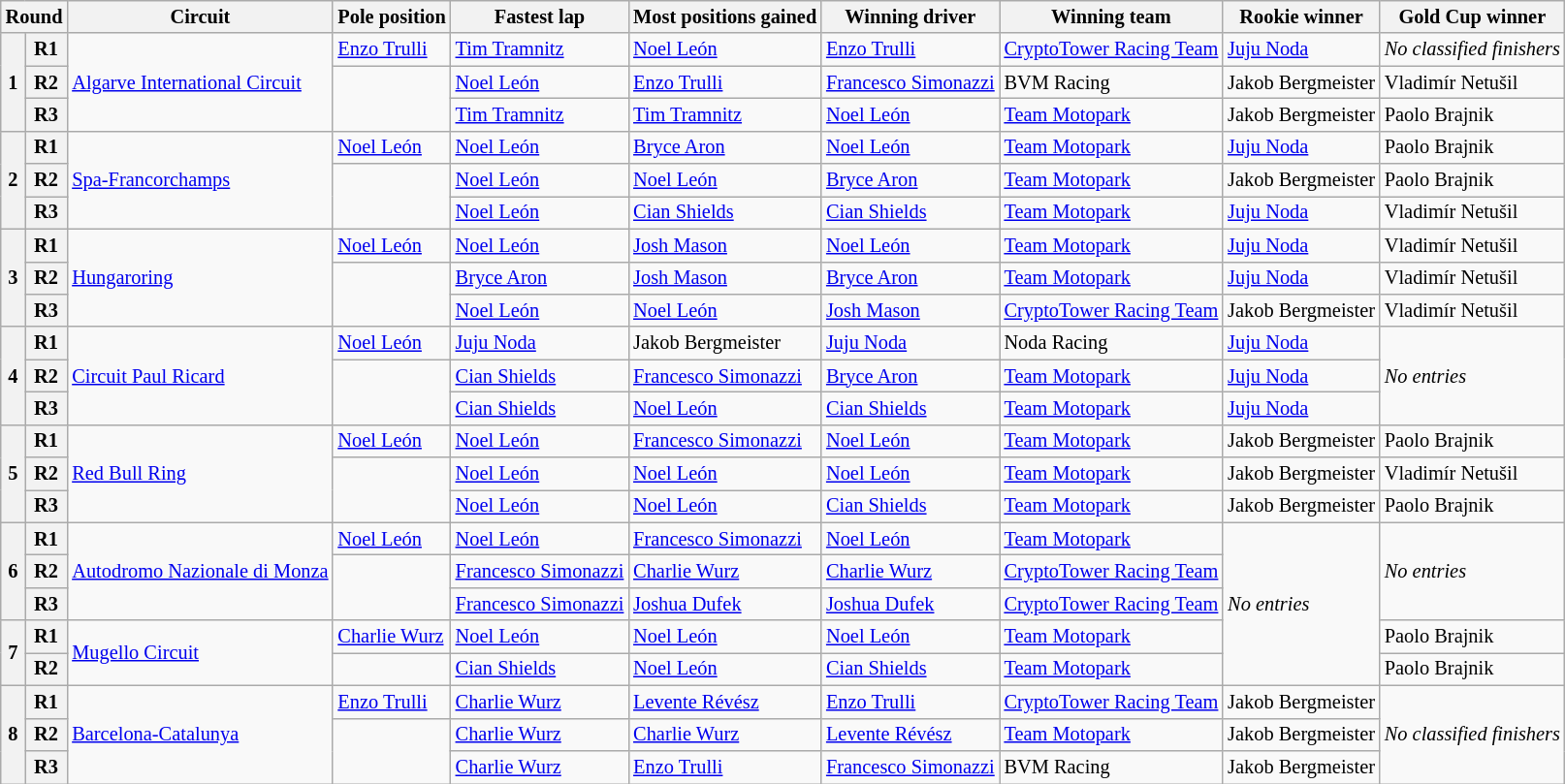<table class="wikitable" style="font-size: 85%;">
<tr>
<th colspan="2">Round</th>
<th>Circuit</th>
<th>Pole position</th>
<th>Fastest lap</th>
<th>Most positions gained</th>
<th>Winning driver</th>
<th>Winning team</th>
<th>Rookie winner</th>
<th>Gold Cup winner</th>
</tr>
<tr>
<th rowspan="3">1</th>
<th>R1</th>
<td rowspan="3" nowrap> <a href='#'>Algarve International Circuit</a></td>
<td> <a href='#'>Enzo Trulli</a></td>
<td> <a href='#'>Tim Tramnitz</a></td>
<td> <a href='#'>Noel León</a></td>
<td> <a href='#'>Enzo Trulli</a></td>
<td nowrap> <a href='#'>CryptoTower Racing Team</a></td>
<td> <a href='#'>Juju Noda</a></td>
<td nowrap><em>No classified finishers</em></td>
</tr>
<tr>
<th>R2</th>
<td rowspan="2"></td>
<td> <a href='#'>Noel León</a></td>
<td> <a href='#'>Enzo Trulli</a></td>
<td nowrap> <a href='#'>Francesco Simonazzi</a></td>
<td> BVM Racing</td>
<td nowrap> Jakob Bergmeister</td>
<td nowrap> Vladimír Netušil</td>
</tr>
<tr>
<th>R3</th>
<td> <a href='#'>Tim Tramnitz</a></td>
<td> <a href='#'>Tim Tramnitz</a></td>
<td> <a href='#'>Noel León</a></td>
<td> <a href='#'>Team Motopark</a></td>
<td> Jakob Bergmeister</td>
<td> Paolo Brajnik</td>
</tr>
<tr>
<th rowspan="3">2</th>
<th>R1</th>
<td rowspan="3" nowrap> <a href='#'>Spa-Francorchamps</a></td>
<td> <a href='#'>Noel León</a></td>
<td> <a href='#'>Noel León</a></td>
<td> <a href='#'>Bryce Aron</a></td>
<td> <a href='#'>Noel León</a></td>
<td> <a href='#'>Team Motopark</a></td>
<td> <a href='#'>Juju Noda</a></td>
<td> Paolo Brajnik</td>
</tr>
<tr>
<th>R2</th>
<td rowspan="2"></td>
<td> <a href='#'>Noel León</a></td>
<td> <a href='#'>Noel León</a></td>
<td> <a href='#'>Bryce Aron</a></td>
<td> <a href='#'>Team Motopark</a></td>
<td> Jakob Bergmeister</td>
<td> Paolo Brajnik</td>
</tr>
<tr>
<th>R3</th>
<td> <a href='#'>Noel León</a></td>
<td> <a href='#'>Cian Shields</a></td>
<td> <a href='#'>Cian Shields</a></td>
<td> <a href='#'>Team Motopark</a></td>
<td> <a href='#'>Juju Noda</a></td>
<td> Vladimír Netušil</td>
</tr>
<tr>
<th rowspan="3">3</th>
<th>R1</th>
<td rowspan="3" nowrap> <a href='#'>Hungaroring</a></td>
<td> <a href='#'>Noel León</a></td>
<td> <a href='#'>Noel León</a></td>
<td> <a href='#'>Josh Mason</a></td>
<td> <a href='#'>Noel León</a></td>
<td> <a href='#'>Team Motopark</a></td>
<td> <a href='#'>Juju Noda</a></td>
<td> Vladimír Netušil</td>
</tr>
<tr>
<th>R2</th>
<td rowspan="2"></td>
<td> <a href='#'>Bryce Aron</a></td>
<td> <a href='#'>Josh Mason</a></td>
<td> <a href='#'>Bryce Aron</a></td>
<td> <a href='#'>Team Motopark</a></td>
<td> <a href='#'>Juju Noda</a></td>
<td> Vladimír Netušil</td>
</tr>
<tr>
<th>R3</th>
<td> <a href='#'>Noel León</a></td>
<td> <a href='#'>Noel León</a></td>
<td> <a href='#'>Josh Mason</a></td>
<td> <a href='#'>CryptoTower Racing Team</a></td>
<td> Jakob Bergmeister</td>
<td> Vladimír Netušil</td>
</tr>
<tr>
<th rowspan="3">4</th>
<th>R1</th>
<td rowspan="3" nowrap> <a href='#'>Circuit Paul Ricard</a></td>
<td> <a href='#'>Noel León</a></td>
<td> <a href='#'>Juju Noda</a></td>
<td> Jakob Bergmeister</td>
<td> <a href='#'>Juju Noda</a></td>
<td> Noda Racing</td>
<td> <a href='#'>Juju Noda</a></td>
<td rowspan="3"><em>No entries</em></td>
</tr>
<tr>
<th>R2</th>
<td rowspan="2"></td>
<td> <a href='#'>Cian Shields</a></td>
<td nowrap> <a href='#'>Francesco Simonazzi</a></td>
<td> <a href='#'>Bryce Aron</a></td>
<td> <a href='#'>Team Motopark</a></td>
<td> <a href='#'>Juju Noda</a></td>
</tr>
<tr>
<th>R3</th>
<td> <a href='#'>Cian Shields</a></td>
<td> <a href='#'>Noel León</a></td>
<td> <a href='#'>Cian Shields</a></td>
<td> <a href='#'>Team Motopark</a></td>
<td> <a href='#'>Juju Noda</a></td>
</tr>
<tr>
<th rowspan="3">5</th>
<th>R1</th>
<td rowspan="3" nowrap> <a href='#'>Red Bull Ring</a></td>
<td> <a href='#'>Noel León</a></td>
<td> <a href='#'>Noel León</a></td>
<td> <a href='#'>Francesco Simonazzi</a></td>
<td> <a href='#'>Noel León</a></td>
<td> <a href='#'>Team Motopark</a></td>
<td> Jakob Bergmeister</td>
<td> Paolo Brajnik</td>
</tr>
<tr>
<th>R2</th>
<td rowspan="2"></td>
<td> <a href='#'>Noel León</a></td>
<td> <a href='#'>Noel León</a></td>
<td> <a href='#'>Noel León</a></td>
<td> <a href='#'>Team Motopark</a></td>
<td> Jakob Bergmeister</td>
<td> Vladimír Netušil</td>
</tr>
<tr>
<th>R3</th>
<td> <a href='#'>Noel León</a></td>
<td> <a href='#'>Noel León</a></td>
<td> <a href='#'>Cian Shields</a></td>
<td> <a href='#'>Team Motopark</a></td>
<td> Jakob Bergmeister</td>
<td> Paolo Brajnik</td>
</tr>
<tr>
<th rowspan="3">6</th>
<th>R1</th>
<td rowspan="3" nowrap> <a href='#'>Autodromo Nazionale di Monza</a></td>
<td> <a href='#'>Noel León</a></td>
<td> <a href='#'>Noel León</a></td>
<td> <a href='#'>Francesco Simonazzi</a></td>
<td> <a href='#'>Noel León</a></td>
<td> <a href='#'>Team Motopark</a></td>
<td rowspan="5"><em>No entries</em></td>
<td rowspan="3"><em>No entries</em></td>
</tr>
<tr>
<th>R2</th>
<td rowspan="2"></td>
<td nowrap> <a href='#'>Francesco Simonazzi</a></td>
<td> <a href='#'>Charlie Wurz</a></td>
<td> <a href='#'>Charlie Wurz</a></td>
<td> <a href='#'>CryptoTower Racing Team</a></td>
</tr>
<tr>
<th>R3</th>
<td> <a href='#'>Francesco Simonazzi</a></td>
<td> <a href='#'>Joshua Dufek</a></td>
<td> <a href='#'>Joshua Dufek</a></td>
<td> <a href='#'>CryptoTower Racing Team</a></td>
</tr>
<tr>
<th rowspan="2">7</th>
<th>R1</th>
<td rowspan="2" nowrap> <a href='#'>Mugello Circuit</a></td>
<td nowrap> <a href='#'>Charlie Wurz</a></td>
<td> <a href='#'>Noel León</a></td>
<td> <a href='#'>Noel León</a></td>
<td> <a href='#'>Noel León</a></td>
<td> <a href='#'>Team Motopark</a></td>
<td> Paolo Brajnik</td>
</tr>
<tr>
<th>R2</th>
<td></td>
<td> <a href='#'>Cian Shields</a></td>
<td> <a href='#'>Noel León</a></td>
<td> <a href='#'>Cian Shields</a></td>
<td> <a href='#'>Team Motopark</a></td>
<td> Paolo Brajnik</td>
</tr>
<tr>
<th rowspan="3">8</th>
<th>R1</th>
<td rowspan="3" nowrap> <a href='#'>Barcelona-Catalunya</a></td>
<td> <a href='#'>Enzo Trulli</a></td>
<td> <a href='#'>Charlie Wurz</a></td>
<td> <a href='#'>Levente Révész</a></td>
<td> <a href='#'>Enzo Trulli</a></td>
<td> <a href='#'>CryptoTower Racing Team</a></td>
<td> Jakob Bergmeister</td>
<td rowspan="3"><em>No classified finishers</em></td>
</tr>
<tr>
<th>R2</th>
<td rowspan="2"></td>
<td> <a href='#'>Charlie Wurz</a></td>
<td> <a href='#'>Charlie Wurz</a></td>
<td> <a href='#'>Levente Révész</a></td>
<td> <a href='#'>Team Motopark</a></td>
<td> Jakob Bergmeister</td>
</tr>
<tr>
<th>R3</th>
<td> <a href='#'>Charlie Wurz</a></td>
<td> <a href='#'>Enzo Trulli</a></td>
<td nowrap> <a href='#'>Francesco Simonazzi</a></td>
<td> BVM Racing</td>
<td> Jakob Bergmeister</td>
</tr>
</table>
